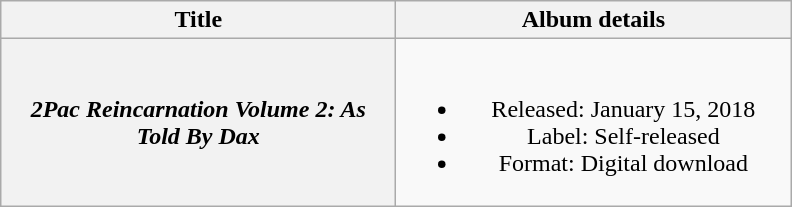<table class="wikitable plainrowheaders" style="text-align:center;">
<tr>
<th scope="col" style="width:16em;">Title</th>
<th scope="col" style="width:16em;">Album details</th>
</tr>
<tr>
<th scope="row"><em>2Pac Reincarnation Volume 2: As Told By Dax</em></th>
<td><br><ul><li>Released: January 15, 2018</li><li>Label: Self-released</li><li>Format: Digital download</li></ul></td>
</tr>
</table>
